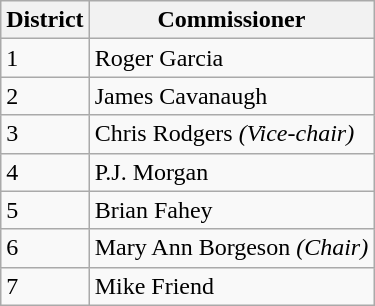<table class="wikitable" style="text-align: left; clear:left; margin: 0 0 0.5em 1em;">
<tr>
<th>District</th>
<th>Commissioner</th>
</tr>
<tr>
<td>1</td>
<td>Roger Garcia</td>
</tr>
<tr>
<td>2</td>
<td>James Cavanaugh</td>
</tr>
<tr>
<td>3</td>
<td>Chris Rodgers <em>(Vice-chair)</em></td>
</tr>
<tr>
<td>4</td>
<td>P.J. Morgan</td>
</tr>
<tr>
<td>5</td>
<td>Brian Fahey</td>
</tr>
<tr>
<td>6</td>
<td>Mary Ann Borgeson <em>(Chair)</em></td>
</tr>
<tr>
<td>7</td>
<td>Mike Friend</td>
</tr>
</table>
